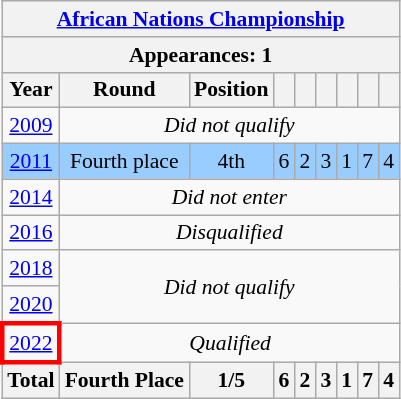<table class="wikitable" style="text-align: center;font-size:90%;">
<tr>
<th colspan=9><a href='#'>African Nations Championship</a></th>
</tr>
<tr>
<th colspan=9>Appearances: 1</th>
</tr>
<tr>
<th>Year</th>
<th>Round</th>
<th>Position</th>
<th></th>
<th></th>
<th></th>
<th></th>
<th></th>
<th></th>
</tr>
<tr>
<td> <a href='#'>2009</a></td>
<td colspan=8><em>Did not qualify</em></td>
</tr>
<tr bgcolor=#9acdff>
<td> <a href='#'>2011</a></td>
<td>Fourth place</td>
<td>4th</td>
<td>6</td>
<td>2</td>
<td>3</td>
<td>1</td>
<td>7</td>
<td>4</td>
</tr>
<tr>
<td> <a href='#'>2014</a></td>
<td colspan=8><em>Did not enter</em></td>
</tr>
<tr>
<td> <a href='#'>2016</a></td>
<td colspan=8><em>Disqualified</em> </td>
</tr>
<tr>
<td> <a href='#'>2018</a></td>
<td colspan=8 rowspan=2><em>Did not qualify</em></td>
</tr>
<tr>
<td> <a href='#'>2020</a></td>
</tr>
<tr>
<td style="border: 3px solid red"> <a href='#'>2022</a></td>
<td colspan=8><em>Qualified</em></td>
</tr>
<tr>
<th>Total</th>
<th>Fourth Place</th>
<th>1/5</th>
<th>6</th>
<th>2</th>
<th>3</th>
<th>1</th>
<th>7</th>
<th>4</th>
</tr>
</table>
